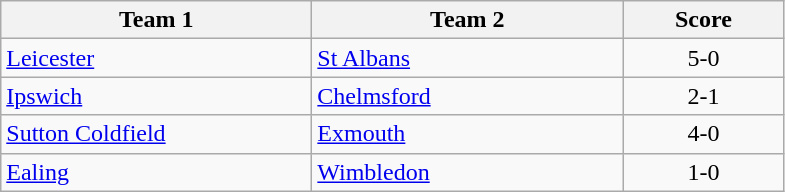<table class="wikitable" style="font-size: 100%">
<tr>
<th width=200>Team 1</th>
<th width=200>Team 2</th>
<th width=100>Score</th>
</tr>
<tr>
<td><a href='#'>Leicester</a></td>
<td><a href='#'>St Albans</a></td>
<td align=center>5-0</td>
</tr>
<tr>
<td><a href='#'>Ipswich</a></td>
<td><a href='#'>Chelmsford</a></td>
<td align=center>2-1</td>
</tr>
<tr>
<td><a href='#'>Sutton Coldfield</a></td>
<td><a href='#'>Exmouth</a></td>
<td align=center>4-0</td>
</tr>
<tr>
<td><a href='#'>Ealing</a></td>
<td><a href='#'>Wimbledon</a></td>
<td align=center>1-0</td>
</tr>
</table>
